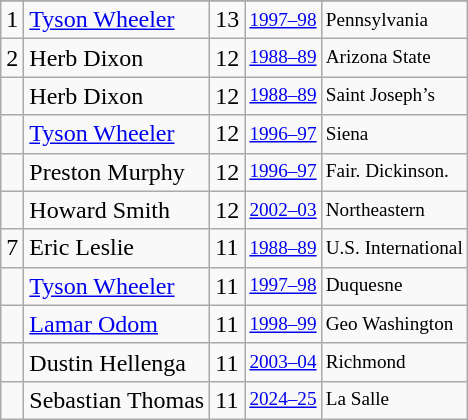<table class="wikitable">
<tr>
</tr>
<tr>
<td>1</td>
<td><a href='#'>Tyson Wheeler</a></td>
<td>13</td>
<td style="font-size:80%;"><a href='#'>1997–98</a></td>
<td style="font-size:80%;">Pennsylvania</td>
</tr>
<tr>
<td>2</td>
<td>Herb Dixon</td>
<td>12</td>
<td style="font-size:80%;"><a href='#'>1988–89</a></td>
<td style="font-size:80%;">Arizona State</td>
</tr>
<tr>
<td></td>
<td>Herb Dixon</td>
<td>12</td>
<td style="font-size:80%;"><a href='#'>1988–89</a></td>
<td style="font-size:80%;">Saint Joseph’s</td>
</tr>
<tr>
<td></td>
<td><a href='#'>Tyson Wheeler</a></td>
<td>12</td>
<td style="font-size:80%;"><a href='#'>1996–97</a></td>
<td style="font-size:80%;">Siena</td>
</tr>
<tr>
<td></td>
<td>Preston Murphy</td>
<td>12</td>
<td style="font-size:80%;"><a href='#'>1996–97</a></td>
<td style="font-size:80%;">Fair. Dickinson.</td>
</tr>
<tr>
<td></td>
<td>Howard Smith</td>
<td>12</td>
<td style="font-size:80%;"><a href='#'>2002–03</a></td>
<td style="font-size:80%;">Northeastern</td>
</tr>
<tr>
<td>7</td>
<td>Eric Leslie</td>
<td>11</td>
<td style="font-size:80%;"><a href='#'>1988–89</a></td>
<td style="font-size:80%;">U.S. International</td>
</tr>
<tr>
<td></td>
<td><a href='#'>Tyson Wheeler</a></td>
<td>11</td>
<td style="font-size:80%;"><a href='#'>1997–98</a></td>
<td style="font-size:80%;">Duquesne</td>
</tr>
<tr>
<td></td>
<td><a href='#'>Lamar Odom</a></td>
<td>11</td>
<td style="font-size:80%;"><a href='#'>1998–99</a></td>
<td style="font-size:80%;">Geo Washington</td>
</tr>
<tr>
<td></td>
<td>Dustin Hellenga</td>
<td>11</td>
<td style="font-size:80%;"><a href='#'>2003–04</a></td>
<td style="font-size:80%;">Richmond</td>
</tr>
<tr>
<td></td>
<td>Sebastian Thomas</td>
<td>11</td>
<td style="font-size:80%;"><a href='#'>2024–25</a></td>
<td style="font-size:80%;">La Salle</td>
</tr>
</table>
